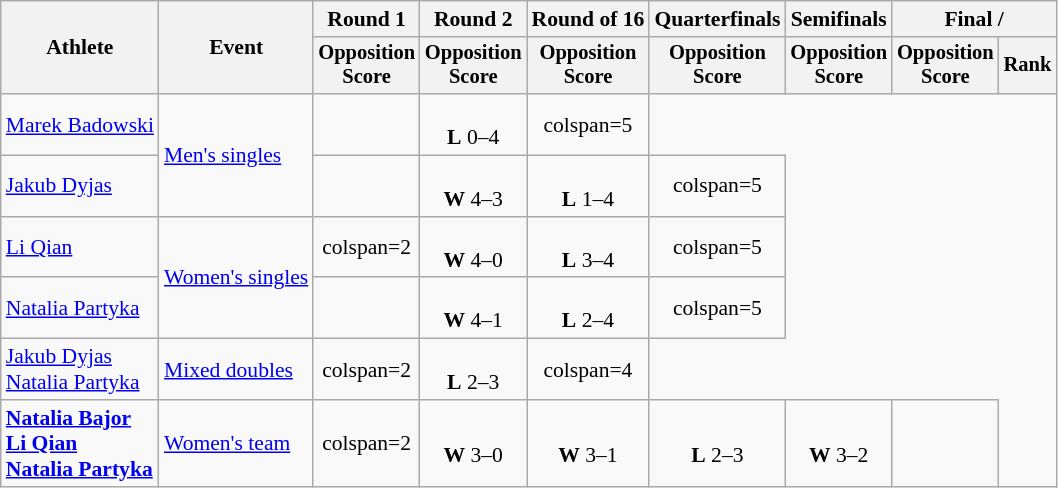<table class=wikitable style="font-size:90%">
<tr>
<th rowspan="2">Athlete</th>
<th rowspan="2">Event</th>
<th>Round 1</th>
<th>Round 2</th>
<th>Round of 16</th>
<th>Quarterfinals</th>
<th>Semifinals</th>
<th colspan=2>Final / </th>
</tr>
<tr style="font-size:95%">
<th>Opposition<br>Score</th>
<th>Opposition<br>Score</th>
<th>Opposition<br>Score</th>
<th>Opposition<br>Score</th>
<th>Opposition<br>Score</th>
<th>Opposition<br>Score</th>
<th>Rank</th>
</tr>
<tr align=center>
<td align=left><a href='#'>Marek Badowski</a></td>
<td align=left rowspan=2><a href='#'>Men's singles</a></td>
<td></td>
<td><br><strong>L</strong> 0–4</td>
<td>colspan=5 </td>
</tr>
<tr align=center>
<td align=left><a href='#'>Jakub Dyjas</a></td>
<td></td>
<td><br><strong>W</strong> 4–3</td>
<td><br><strong>L</strong> 1–4</td>
<td>colspan=5 </td>
</tr>
<tr align=center>
<td align=left><a href='#'>Li Qian</a></td>
<td align=left rowspan=2><a href='#'>Women's singles</a></td>
<td>colspan=2 </td>
<td><br><strong>W</strong> 4–0</td>
<td><br><strong>L</strong> 3–4</td>
<td>colspan=5 </td>
</tr>
<tr align=center>
<td align=left><a href='#'>Natalia Partyka</a></td>
<td></td>
<td><br><strong>W</strong> 4–1</td>
<td><br><strong>L</strong> 2–4</td>
<td>colspan=5 </td>
</tr>
<tr align=center>
<td align=left><a href='#'>Jakub Dyjas</a><br><a href='#'>Natalia Partyka</a></td>
<td align=left><a href='#'>Mixed doubles</a></td>
<td>colspan=2 </td>
<td><br><strong>L</strong> 2–3</td>
<td>colspan=4 </td>
</tr>
<tr align=center>
<td align=left><strong><a href='#'>Natalia Bajor</a><br><a href='#'>Li Qian</a><br><a href='#'>Natalia Partyka</a></strong></td>
<td align=left><a href='#'>Women's team</a></td>
<td>colspan=2 </td>
<td><br><strong>W</strong> 3–0</td>
<td><br><strong>W</strong> 3–1</td>
<td><br><strong>L</strong> 2–3</td>
<td><br><strong>W</strong> 3–2</td>
<td></td>
</tr>
</table>
